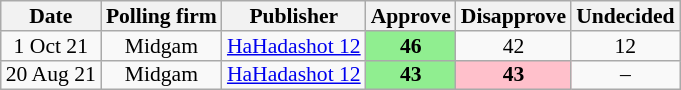<table class="wikitable sortable" style="text-align:center; font-size:90%; line-height:13px">
<tr>
<th>Date</th>
<th>Polling firm</th>
<th>Publisher</th>
<th>Approve</th>
<th>Disapprove</th>
<th>Undecided</th>
</tr>
<tr>
<td data-sort-value=2021-10-01>1 Oct 21</td>
<td>Midgam</td>
<td><a href='#'>HaHadashot 12</a></td>
<td style=background:lightgreen><strong>46</strong></td>
<td>42</td>
<td>12</td>
</tr>
<tr>
<td data-sort-value=2021-08-20>20 Aug 21</td>
<td>Midgam</td>
<td><a href='#'>HaHadashot 12</a></td>
<td style=background:lightgreen><strong>43</strong></td>
<td style=background:pink><strong>43</strong></td>
<td>–</td>
</tr>
</table>
